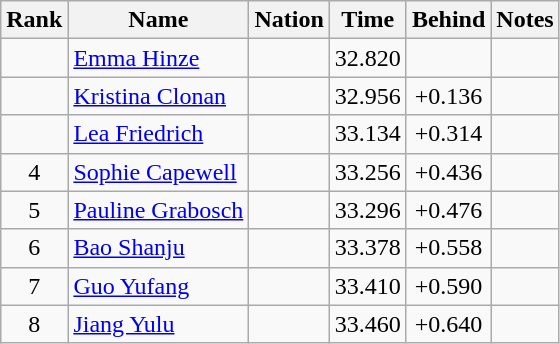<table class="wikitable sortable" style="text-align:center">
<tr>
<th>Rank</th>
<th>Name</th>
<th>Nation</th>
<th>Time</th>
<th>Behind</th>
<th>Notes</th>
</tr>
<tr>
<td></td>
<td align=left><a href='#'>Emma Hinze</a></td>
<td align=left></td>
<td>32.820</td>
<td></td>
<td></td>
</tr>
<tr>
<td></td>
<td align=left><a href='#'>Kristina Clonan</a></td>
<td align=left></td>
<td>32.956</td>
<td>+0.136</td>
<td></td>
</tr>
<tr>
<td></td>
<td align=left><a href='#'>Lea Friedrich</a></td>
<td align=left></td>
<td>33.134</td>
<td>+0.314</td>
<td></td>
</tr>
<tr>
<td>4</td>
<td align=left><a href='#'>Sophie Capewell</a></td>
<td align=left></td>
<td>33.256</td>
<td>+0.436</td>
<td></td>
</tr>
<tr>
<td>5</td>
<td align=left><a href='#'>Pauline Grabosch</a></td>
<td align=left></td>
<td>33.296</td>
<td>+0.476</td>
<td></td>
</tr>
<tr>
<td>6</td>
<td align=left><a href='#'>Bao Shanju</a></td>
<td align=left></td>
<td>33.378</td>
<td>+0.558</td>
<td></td>
</tr>
<tr>
<td>7</td>
<td align=left><a href='#'>Guo Yufang</a></td>
<td align=left></td>
<td>33.410</td>
<td>+0.590</td>
<td></td>
</tr>
<tr>
<td>8</td>
<td align=left><a href='#'>Jiang Yulu</a></td>
<td align=left></td>
<td>33.460</td>
<td>+0.640</td>
<td></td>
</tr>
</table>
